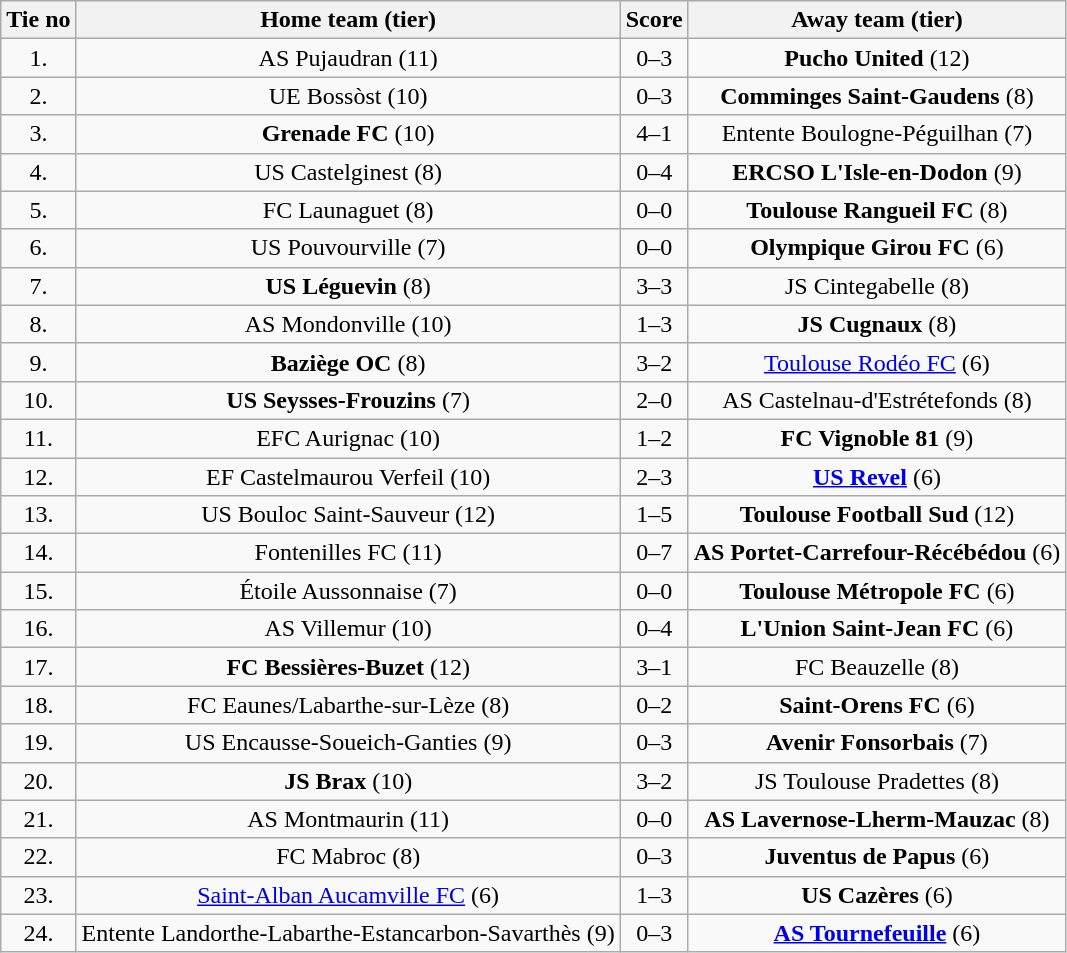<table class="wikitable" style="text-align: center">
<tr>
<th>Tie no</th>
<th>Home team (tier)</th>
<th>Score</th>
<th>Away team (tier)</th>
</tr>
<tr>
<td>1.</td>
<td>AS Pujaudran (11)</td>
<td>0–3</td>
<td><strong>Pucho United</strong> (12)</td>
</tr>
<tr>
<td>2.</td>
<td>UE Bossòst (10) </td>
<td>0–3</td>
<td><strong>Comminges Saint-Gaudens</strong> (8)</td>
</tr>
<tr>
<td>3.</td>
<td><strong>Grenade FC</strong> (10)</td>
<td>4–1</td>
<td>Entente Boulogne-Péguilhan (7)</td>
</tr>
<tr>
<td>4.</td>
<td>US Castelginest (8)</td>
<td>0–4</td>
<td><strong>ERCSO L'Isle-en-Dodon</strong> (9)</td>
</tr>
<tr>
<td>5.</td>
<td>FC Launaguet (8)</td>
<td>0–0 </td>
<td><strong>Toulouse Rangueil FC</strong> (8)</td>
</tr>
<tr>
<td>6.</td>
<td>US Pouvourville (7)</td>
<td>0–0 </td>
<td><strong>Olympique Girou FC</strong> (6)</td>
</tr>
<tr>
<td>7.</td>
<td><strong>US Léguevin</strong> (8)</td>
<td>3–3 </td>
<td>JS Cintegabelle (8)</td>
</tr>
<tr>
<td>8.</td>
<td>AS Mondonville (10)</td>
<td>1–3</td>
<td><strong>JS Cugnaux</strong> (8)</td>
</tr>
<tr>
<td>9.</td>
<td><strong>Baziège OC</strong> (8)</td>
<td>3–2</td>
<td><a href='#'>Toulouse Rodéo FC</a> (6)</td>
</tr>
<tr>
<td>10.</td>
<td><strong>US Seysses-Frouzins</strong> (7)</td>
<td>2–0</td>
<td>AS Castelnau-d'Estrétefonds (8)</td>
</tr>
<tr>
<td>11.</td>
<td>EFC Aurignac (10)</td>
<td>1–2</td>
<td><strong>FC Vignoble 81</strong> (9)</td>
</tr>
<tr>
<td>12.</td>
<td>EF Castelmaurou Verfeil (10)</td>
<td>2–3</td>
<td><strong><a href='#'>US Revel</a></strong> (6)</td>
</tr>
<tr>
<td>13.</td>
<td>US Bouloc Saint-Sauveur (12)</td>
<td>1–5</td>
<td><strong>Toulouse Football Sud</strong> (12)</td>
</tr>
<tr>
<td>14.</td>
<td>Fontenilles FC (11)</td>
<td>0–7</td>
<td><strong>AS Portet-Carrefour-Récébédou</strong> (6)</td>
</tr>
<tr>
<td>15.</td>
<td>Étoile Aussonnaise (7)</td>
<td>0–0 </td>
<td><strong>Toulouse Métropole FC</strong> (6)</td>
</tr>
<tr>
<td>16.</td>
<td>AS Villemur (10)</td>
<td>0–4</td>
<td><strong>L'Union Saint-Jean FC</strong> (6)</td>
</tr>
<tr>
<td>17.</td>
<td><strong>FC Bessières-Buzet</strong> (12)</td>
<td>3–1</td>
<td>FC Beauzelle (8)</td>
</tr>
<tr>
<td>18.</td>
<td>FC Eaunes/Labarthe-sur-Lèze (8)</td>
<td>0–2</td>
<td><strong>Saint-Orens FC</strong> (6)</td>
</tr>
<tr>
<td>19.</td>
<td>US Encausse-Soueich-Ganties (9)</td>
<td>0–3</td>
<td><strong>Avenir Fonsorbais</strong> (7)</td>
</tr>
<tr>
<td>20.</td>
<td><strong>JS Brax</strong> (10)</td>
<td>3–2</td>
<td>JS Toulouse Pradettes (8)</td>
</tr>
<tr>
<td>21.</td>
<td>AS Montmaurin (11)</td>
<td>0–0 </td>
<td><strong>AS Lavernose-Lherm-Mauzac</strong> (8)</td>
</tr>
<tr>
<td>22.</td>
<td>FC Mabroc (8)</td>
<td>0–3</td>
<td><strong>Juventus de Papus</strong> (6)</td>
</tr>
<tr>
<td>23.</td>
<td><a href='#'>Saint-Alban Aucamville FC</a> (6)</td>
<td>1–3</td>
<td><strong>US Cazères</strong> (6)</td>
</tr>
<tr>
<td>24.</td>
<td>Entente Landorthe-Labarthe-Estancarbon-Savarthès (9)</td>
<td>0–3</td>
<td><strong><a href='#'>AS Tournefeuille</a></strong> (6)</td>
</tr>
</table>
